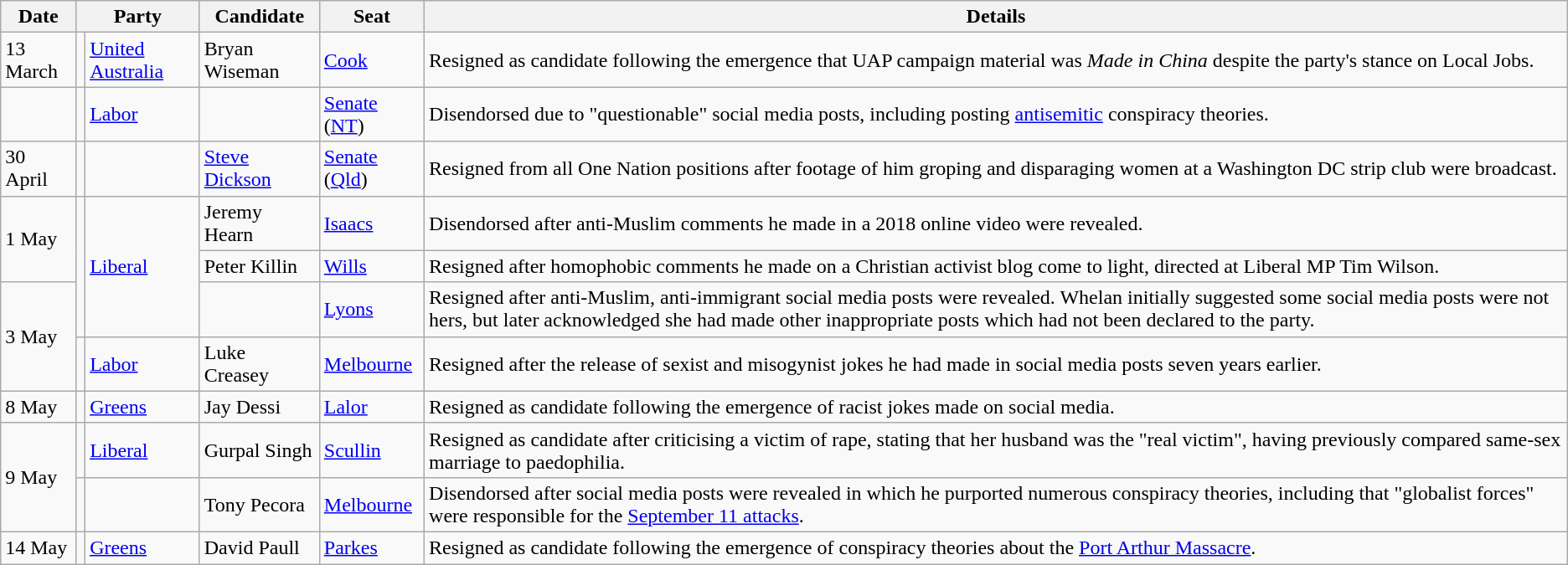<table class="wikitable">
<tr>
<th>Date</th>
<th colspan="2">Party</th>
<th>Candidate</th>
<th>Seat</th>
<th>Details</th>
</tr>
<tr>
<td>13 March</td>
<td></td>
<td><a href='#'>United Australia</a></td>
<td>Bryan Wiseman</td>
<td><a href='#'>Cook</a></td>
<td>Resigned as candidate following the emergence that UAP campaign material was <em>Made in China</em> despite the party's stance on Local Jobs.</td>
</tr>
<tr>
<td></td>
<td></td>
<td><a href='#'>Labor</a></td>
<td></td>
<td><a href='#'>Senate</a> (<a href='#'>NT</a>)</td>
<td>Disendorsed due to "questionable" social media posts, including posting <a href='#'>antisemitic</a> conspiracy theories.</td>
</tr>
<tr>
<td>30 April</td>
<td></td>
<td></td>
<td><a href='#'>Steve Dickson</a></td>
<td><a href='#'>Senate</a> (<a href='#'>Qld</a>)</td>
<td>Resigned from all One Nation positions after footage of him groping and disparaging women at a Washington DC strip club were broadcast.</td>
</tr>
<tr>
<td rowspan="2">1 May</td>
<td rowspan="3" ></td>
<td rowspan="3"><a href='#'>Liberal</a></td>
<td>Jeremy Hearn</td>
<td><a href='#'>Isaacs</a></td>
<td>Disendorsed after anti-Muslim comments he made in a 2018 online video were revealed.</td>
</tr>
<tr>
<td>Peter Killin</td>
<td><a href='#'>Wills</a></td>
<td>Resigned after homophobic comments he made on a Christian activist blog come to light, directed at Liberal MP Tim Wilson.</td>
</tr>
<tr>
<td rowspan="2">3 May</td>
<td></td>
<td><a href='#'>Lyons</a></td>
<td>Resigned after anti-Muslim, anti-immigrant social media posts were revealed. Whelan initially suggested some social media posts were not hers, but later acknowledged she had made other inappropriate posts which had not been declared to the party.</td>
</tr>
<tr>
<td></td>
<td><a href='#'>Labor</a></td>
<td>Luke Creasey</td>
<td><a href='#'>Melbourne</a></td>
<td>Resigned after the release of sexist and misogynist jokes he had made in social media posts seven years earlier.</td>
</tr>
<tr>
<td>8 May</td>
<td></td>
<td><a href='#'>Greens</a></td>
<td>Jay Dessi</td>
<td><a href='#'>Lalor</a></td>
<td>Resigned as candidate following the emergence of racist jokes made on social media.</td>
</tr>
<tr>
<td rowspan="2">9 May</td>
<td></td>
<td><a href='#'>Liberal</a></td>
<td>Gurpal Singh</td>
<td><a href='#'>Scullin</a></td>
<td>Resigned as candidate after criticising a victim of rape, stating that her husband was the "real victim", having previously compared same-sex marriage to paedophilia.</td>
</tr>
<tr>
<td></td>
<td></td>
<td>Tony Pecora</td>
<td><a href='#'>Melbourne</a></td>
<td>Disendorsed after social media posts were revealed in which he purported numerous conspiracy theories, including that "globalist forces" were responsible for the <a href='#'>September 11 attacks</a>.</td>
</tr>
<tr>
<td>14 May</td>
<td></td>
<td><a href='#'>Greens</a></td>
<td>David Paull</td>
<td><a href='#'>Parkes</a></td>
<td>Resigned as candidate following the emergence of conspiracy theories about the <a href='#'>Port Arthur Massacre</a>.</td>
</tr>
</table>
